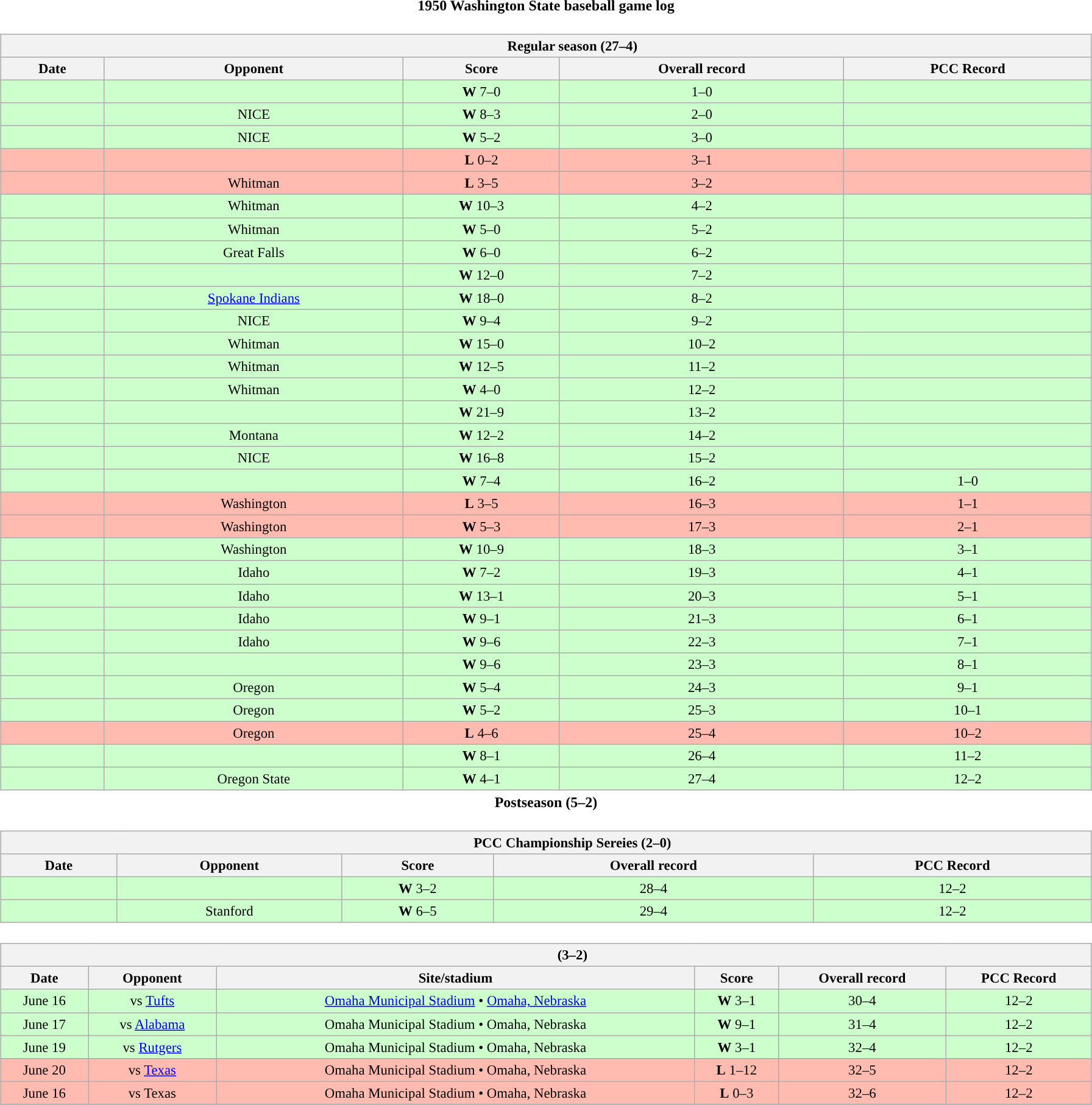<table class="toccolours" width=95% style="clear:both; margin:1.5em auto; text-align:center;">
<tr>
<th colspan=2>1950 Washington State baseball game log</th>
</tr>
<tr valign="top">
<td><br><table class="wikitable collapsible collapsed" style="margin:auto; width:100%; text-align:center; font-size:95%">
<tr>
<th colspan=12 style="padding-left:4em;">Regular season (27–4)</th>
</tr>
<tr>
<th>Date</th>
<th>Opponent</th>
<th>Score</th>
<th>Overall record</th>
<th>PCC Record</th>
</tr>
<tr align="center" bgcolor="#ccffcc">
<td></td>
<td></td>
<td><strong>W</strong> 7–0</td>
<td>1–0</td>
<td></td>
</tr>
<tr align="center" bgcolor="#ccffcc">
<td></td>
<td>NICE</td>
<td><strong>W</strong> 8–3</td>
<td>2–0</td>
<td></td>
</tr>
<tr align="center" bgcolor="#ccffcc">
<td></td>
<td>NICE</td>
<td><strong>W</strong> 5–2</td>
<td>3–0</td>
<td></td>
</tr>
<tr align="center" bgcolor="#ffbbb">
<td></td>
<td></td>
<td><strong>L</strong> 0–2</td>
<td>3–1</td>
<td></td>
</tr>
<tr align="center" bgcolor="#ffbbb">
<td></td>
<td>Whitman</td>
<td><strong>L</strong> 3–5</td>
<td>3–2</td>
<td></td>
</tr>
<tr align="center" bgcolor="#ccffcc">
<td></td>
<td>Whitman</td>
<td><strong>W</strong> 10–3</td>
<td>4–2</td>
<td></td>
</tr>
<tr align="center" bgcolor="#ccffcc">
<td></td>
<td>Whitman</td>
<td><strong>W</strong> 5–0</td>
<td>5–2</td>
<td></td>
</tr>
<tr align="center" bgcolor="#ccffcc">
<td></td>
<td>Great Falls</td>
<td><strong>W</strong> 6–0</td>
<td>6–2</td>
<td></td>
</tr>
<tr align="center" bgcolor="#ccffcc">
<td></td>
<td></td>
<td><strong>W</strong> 12–0</td>
<td>7–2</td>
<td></td>
</tr>
<tr align="center" bgcolor="#ccffcc">
<td></td>
<td><a href='#'>Spokane Indians</a></td>
<td><strong>W</strong> 18–0</td>
<td>8–2</td>
<td></td>
</tr>
<tr align="center" bgcolor="#ccffcc">
<td></td>
<td>NICE</td>
<td><strong>W</strong> 9–4</td>
<td>9–2</td>
<td></td>
</tr>
<tr align="center" bgcolor="#ccffcc">
<td></td>
<td>Whitman</td>
<td><strong>W</strong> 15–0</td>
<td>10–2</td>
<td></td>
</tr>
<tr align="center" bgcolor="#ccffcc">
<td></td>
<td>Whitman</td>
<td><strong>W</strong> 12–5</td>
<td>11–2</td>
<td></td>
</tr>
<tr align="center" bgcolor="#ccffcc">
<td></td>
<td>Whitman</td>
<td><strong>W</strong> 4–0</td>
<td>12–2</td>
<td></td>
</tr>
<tr align="center" bgcolor="#ccffcc">
<td></td>
<td></td>
<td><strong>W</strong> 21–9</td>
<td>13–2</td>
<td></td>
</tr>
<tr align="center" bgcolor="#ccffcc">
<td></td>
<td>Montana</td>
<td><strong>W</strong> 12–2</td>
<td>14–2</td>
<td></td>
</tr>
<tr align="center" bgcolor="#ccffcc">
<td></td>
<td>NICE</td>
<td><strong>W</strong> 16–8</td>
<td>15–2</td>
<td></td>
</tr>
<tr align="center" bgcolor="#ccffcc">
<td></td>
<td></td>
<td><strong>W</strong> 7–4</td>
<td>16–2</td>
<td>1–0</td>
</tr>
<tr align="center" bgcolor="#ffbbb">
<td></td>
<td>Washington</td>
<td><strong>L</strong> 3–5</td>
<td>16–3</td>
<td>1–1</td>
</tr>
<tr align="center" bgcolor="#ffbbb">
<td></td>
<td>Washington</td>
<td><strong>W</strong> 5–3</td>
<td>17–3</td>
<td>2–1</td>
</tr>
<tr align="center" bgcolor="#ccffcc">
<td></td>
<td>Washington</td>
<td><strong>W</strong> 10–9</td>
<td>18–3</td>
<td>3–1</td>
</tr>
<tr align="center" bgcolor="#ccffcc">
<td></td>
<td>Idaho</td>
<td><strong>W</strong> 7–2</td>
<td>19–3</td>
<td>4–1</td>
</tr>
<tr align="center" bgcolor="#ccffcc">
<td></td>
<td>Idaho</td>
<td><strong>W</strong> 13–1</td>
<td>20–3</td>
<td>5–1</td>
</tr>
<tr align="center" bgcolor="#ccffcc">
<td></td>
<td>Idaho</td>
<td><strong>W</strong> 9–1</td>
<td>21–3</td>
<td>6–1</td>
</tr>
<tr align="center" bgcolor="#ccffcc">
<td></td>
<td>Idaho</td>
<td><strong>W</strong> 9–6</td>
<td>22–3</td>
<td>7–1</td>
</tr>
<tr align="center" bgcolor="#ccffcc">
<td></td>
<td></td>
<td><strong>W</strong> 9–6</td>
<td>23–3</td>
<td>8–1</td>
</tr>
<tr align="center" bgcolor="#ccffcc">
<td></td>
<td>Oregon</td>
<td><strong>W</strong> 5–4</td>
<td>24–3</td>
<td>9–1</td>
</tr>
<tr align="center" bgcolor="#ccffcc">
<td></td>
<td>Oregon</td>
<td><strong>W</strong> 5–2</td>
<td>25–3</td>
<td>10–1</td>
</tr>
<tr align="center" bgcolor="#ffbbb">
<td></td>
<td>Oregon</td>
<td><strong>L</strong> 4–6</td>
<td>25–4</td>
<td>10–2</td>
</tr>
<tr align="center" bgcolor="#ccffcc">
<td></td>
<td></td>
<td><strong>W</strong> 8–1</td>
<td>26–4</td>
<td>11–2</td>
</tr>
<tr align="center" bgcolor="#ccffcc">
<td></td>
<td>Oregon State</td>
<td><strong>W</strong> 4–1</td>
<td>27–4</td>
<td>12–2</td>
</tr>
</table>
</td>
</tr>
<tr>
<th colspan=2>Postseason (5–2)</th>
</tr>
<tr>
<td><br><table class="wikitable collapsible collapsed" style="margin:auto; width:100%; text-align:center; font-size:95%">
<tr>
<th colspan=12 style="padding-left:4em;">PCC Championship Sereies (2–0)</th>
</tr>
<tr>
<th>Date</th>
<th>Opponent</th>
<th>Score</th>
<th>Overall record</th>
<th>PCC Record</th>
</tr>
<tr align="center" bgcolor="#ccffcc">
<td></td>
<td></td>
<td><strong>W</strong> 3–2</td>
<td>28–4</td>
<td>12–2</td>
</tr>
<tr align="center" bgcolor="#ccffcc">
<td></td>
<td>Stanford</td>
<td><strong>W</strong> 6–5</td>
<td>29–4</td>
<td>12–2</td>
</tr>
</table>
</td>
</tr>
<tr>
<td><br><table class="wikitable collapsible collapsed" style="margin:auto; width:100%; text-align:center; font-size:95%">
<tr>
<th colspan=12 style="padding-left:4em;"> (3–2)</th>
</tr>
<tr>
<th>Date</th>
<th>Opponent</th>
<th>Site/stadium</th>
<th>Score</th>
<th>Overall record</th>
<th>PCC Record</th>
</tr>
<tr align="center" bgcolor="#ccffcc">
<td>June 16</td>
<td>vs <a href='#'>Tufts</a></td>
<td><a href='#'>Omaha Municipal Stadium</a> • <a href='#'>Omaha, Nebraska</a></td>
<td><strong>W</strong> 3–1</td>
<td>30–4</td>
<td>12–2</td>
</tr>
<tr align="center" bgcolor="#ccffcc">
<td>June 17</td>
<td>vs <a href='#'>Alabama</a></td>
<td>Omaha Municipal Stadium • Omaha, Nebraska</td>
<td><strong>W</strong> 9–1</td>
<td>31–4</td>
<td>12–2</td>
</tr>
<tr align="center" bgcolor="#ccffcc">
<td>June 19</td>
<td>vs <a href='#'>Rutgers</a></td>
<td>Omaha Municipal Stadium • Omaha, Nebraska</td>
<td><strong>W</strong> 3–1</td>
<td>32–4</td>
<td>12–2</td>
</tr>
<tr align="center" bgcolor="#ffbbb">
<td>June 20</td>
<td>vs <a href='#'>Texas</a></td>
<td>Omaha Municipal Stadium • Omaha, Nebraska</td>
<td><strong>L</strong> 1–12</td>
<td>32–5</td>
<td>12–2</td>
</tr>
<tr align="center" bgcolor="#ffbbb">
<td>June 16</td>
<td>vs Texas</td>
<td>Omaha Municipal Stadium • Omaha, Nebraska</td>
<td><strong>L</strong> 0–3</td>
<td>32–6</td>
<td>12–2</td>
</tr>
<tr align="center" bgcolor="white">
</tr>
</table>
</td>
</tr>
</table>
